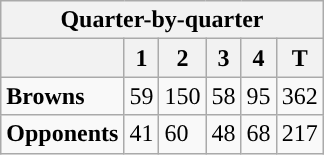<table class="wikitable">
<tr>
<th colspan="7">Quarter-by-quarter</th>
</tr>
<tr>
<th></th>
<th>1</th>
<th>2</th>
<th>3</th>
<th>4</th>
<th>T</th>
</tr>
<tr>
<td><strong>Browns</strong></td>
<td>59</td>
<td>150</td>
<td>58</td>
<td>95</td>
<td>362</td>
</tr>
<tr>
<td><strong>Opponents</strong></td>
<td>41</td>
<td>60</td>
<td>48</td>
<td>68</td>
<td>217</td>
</tr>
</table>
